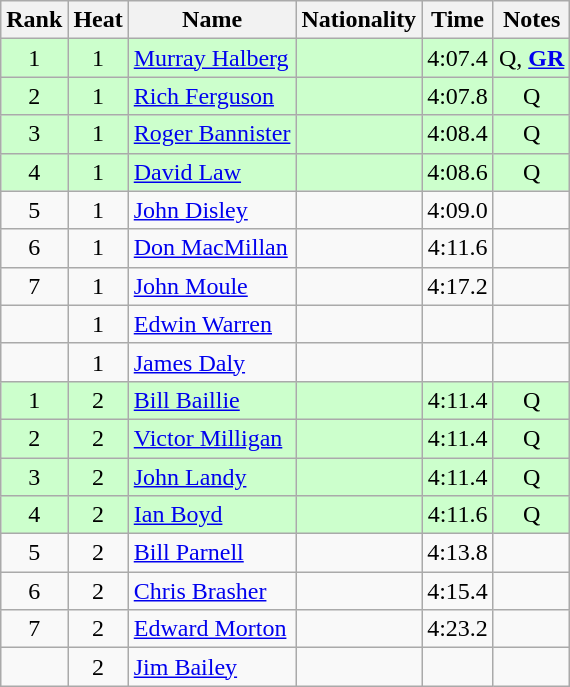<table class="wikitable sortable" style="text-align:center">
<tr>
<th>Rank</th>
<th>Heat</th>
<th>Name</th>
<th>Nationality</th>
<th>Time</th>
<th>Notes</th>
</tr>
<tr bgcolor=ccffcc>
<td>1</td>
<td>1</td>
<td align=left><a href='#'>Murray Halberg</a></td>
<td align=left></td>
<td>4:07.4</td>
<td>Q, <strong><a href='#'>GR</a></strong></td>
</tr>
<tr bgcolor=ccffcc>
<td>2</td>
<td>1</td>
<td align=left><a href='#'>Rich Ferguson</a></td>
<td align=left></td>
<td>4:07.8</td>
<td>Q</td>
</tr>
<tr bgcolor=ccffcc>
<td>3</td>
<td>1</td>
<td align=left><a href='#'>Roger Bannister</a></td>
<td align=left></td>
<td>4:08.4</td>
<td>Q</td>
</tr>
<tr bgcolor=ccffcc>
<td>4</td>
<td>1</td>
<td align=left><a href='#'>David Law</a></td>
<td align=left></td>
<td>4:08.6</td>
<td>Q</td>
</tr>
<tr>
<td>5</td>
<td>1</td>
<td align=left><a href='#'>John Disley</a></td>
<td align=left></td>
<td>4:09.0</td>
<td></td>
</tr>
<tr>
<td>6</td>
<td>1</td>
<td align=left><a href='#'>Don MacMillan</a></td>
<td align=left></td>
<td>4:11.6</td>
<td></td>
</tr>
<tr>
<td>7</td>
<td>1</td>
<td align=left><a href='#'>John Moule</a></td>
<td align=left></td>
<td>4:17.2</td>
<td></td>
</tr>
<tr>
<td></td>
<td>1</td>
<td align=left><a href='#'>Edwin Warren</a></td>
<td align=left></td>
<td></td>
<td></td>
</tr>
<tr>
<td></td>
<td>1</td>
<td align=left><a href='#'>James Daly</a></td>
<td align=left></td>
<td></td>
<td></td>
</tr>
<tr bgcolor=ccffcc>
<td>1</td>
<td>2</td>
<td align=left><a href='#'>Bill Baillie</a></td>
<td align=left></td>
<td>4:11.4</td>
<td>Q</td>
</tr>
<tr bgcolor=ccffcc>
<td>2</td>
<td>2</td>
<td align=left><a href='#'>Victor Milligan</a></td>
<td align=left></td>
<td>4:11.4</td>
<td>Q</td>
</tr>
<tr bgcolor=ccffcc>
<td>3</td>
<td>2</td>
<td align=left><a href='#'>John Landy</a></td>
<td align=left></td>
<td>4:11.4</td>
<td>Q</td>
</tr>
<tr bgcolor=ccffcc>
<td>4</td>
<td>2</td>
<td align=left><a href='#'>Ian Boyd</a></td>
<td align=left></td>
<td>4:11.6</td>
<td>Q</td>
</tr>
<tr>
<td>5</td>
<td>2</td>
<td align=left><a href='#'>Bill Parnell</a></td>
<td align=left></td>
<td>4:13.8</td>
<td></td>
</tr>
<tr>
<td>6</td>
<td>2</td>
<td align=left><a href='#'>Chris Brasher</a></td>
<td align=left></td>
<td>4:15.4</td>
<td></td>
</tr>
<tr>
<td>7</td>
<td>2</td>
<td align=left><a href='#'>Edward Morton</a></td>
<td align=left></td>
<td>4:23.2</td>
<td></td>
</tr>
<tr>
<td></td>
<td>2</td>
<td align=left><a href='#'>Jim Bailey</a></td>
<td align=left></td>
<td></td>
<td></td>
</tr>
</table>
